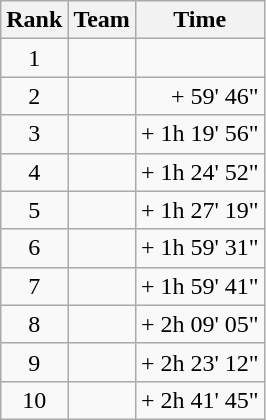<table class="wikitable">
<tr>
<th scope="col">Rank</th>
<th scope="col">Team</th>
<th scope="col">Time</th>
</tr>
<tr>
<td style="text-align:center;">1</td>
<td> </td>
<td></td>
</tr>
<tr>
<td style="text-align:center;">2</td>
<td> </td>
<td align="right">+ 59' 46"</td>
</tr>
<tr>
<td style="text-align:center;">3</td>
<td> </td>
<td align="right">+ 1h 19' 56"</td>
</tr>
<tr>
<td style="text-align:center;">4</td>
<td> </td>
<td align="right">+ 1h 24' 52"</td>
</tr>
<tr>
<td style="text-align:center;">5</td>
<td> </td>
<td align="right">+ 1h 27' 19"</td>
</tr>
<tr>
<td style="text-align:center;">6</td>
<td> </td>
<td align="right">+ 1h 59' 31"</td>
</tr>
<tr>
<td style="text-align:center;">7</td>
<td> </td>
<td align="right">+ 1h 59' 41"</td>
</tr>
<tr>
<td style="text-align:center;">8</td>
<td> </td>
<td align="right">+ 2h 09' 05"</td>
</tr>
<tr>
<td style="text-align:center;">9</td>
<td> </td>
<td align="right">+ 2h 23' 12"</td>
</tr>
<tr>
<td style="text-align:center;">10</td>
<td> </td>
<td align="right">+ 2h 41' 45"</td>
</tr>
</table>
